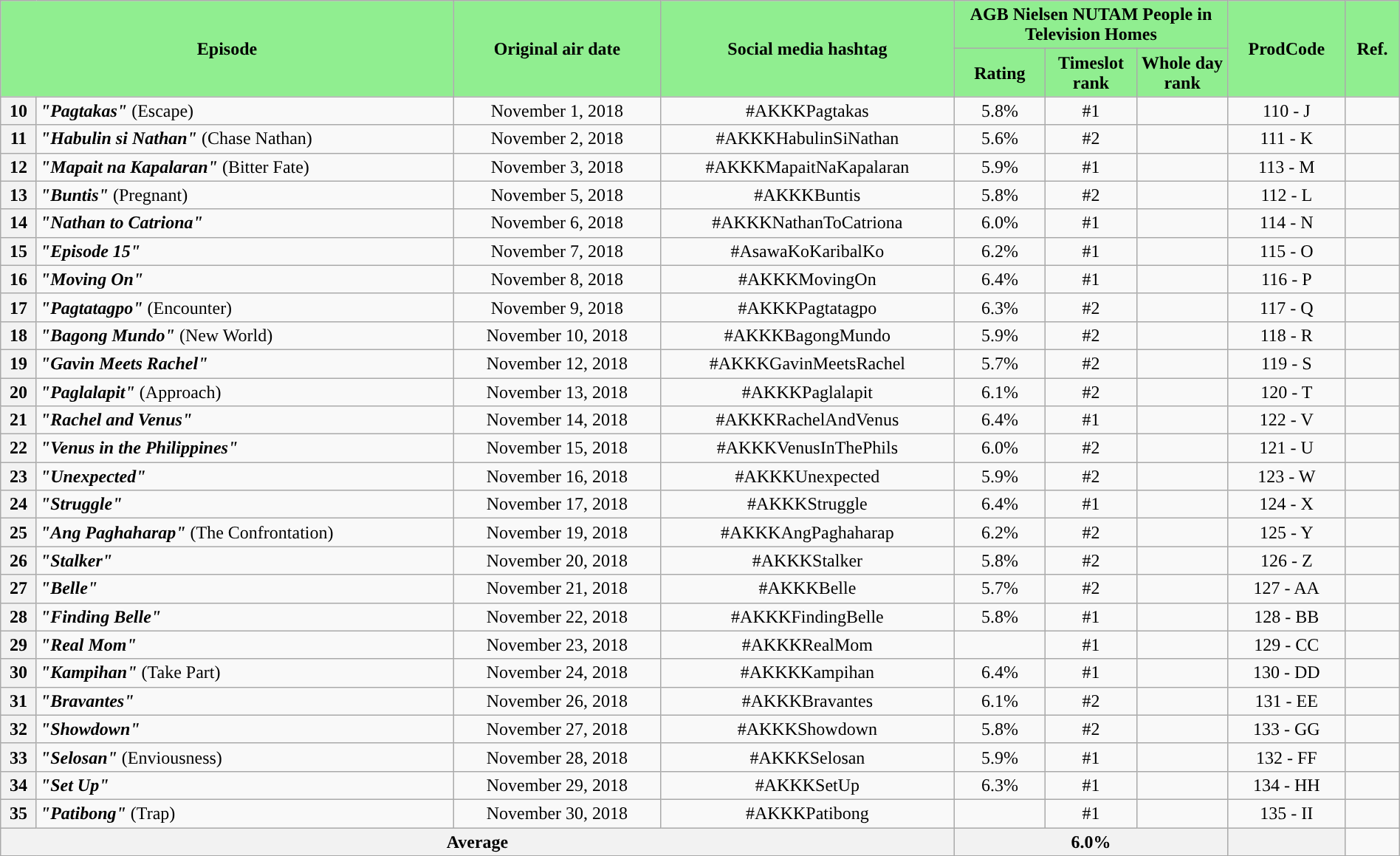<table class="wikitable" style="text-align:center; font-size:100%; line-height:18px;" width="100%">
<tr>
<th style="background-color:#90EE90; color:#000000;" colspan="2" rowspan="2">Episode</th>
<th style="background-color:#90EE90; color:black" rowspan="2">Original air date</th>
<th style="background-color:#90EE90; color:black" rowspan="2">Social media hashtag</th>
<th style="background-color:#90EE90; color:#000000;" colspan="3">AGB Nielsen NUTAM People in Television Homes</th>
<th style="background-color:#90EE90;  color:#000000;" rowspan="2">ProdCode</th>
<th style="background-color:#90EE90;  color:#000000;" rowspan="2">Ref.</th>
</tr>
<tr>
<th style="background-color:#90EE90; width:75px; color:#000000;">Rating</th>
<th style="background-color:#90EE90;  width:75px; color:#000000;">Timeslot<br>rank</th>
<th style="background-color:#90EE90; width:75px; color:#000000;">Whole day<br>rank</th>
</tr>
<tr>
<th>10</th>
<td style="text-align: left;"><strong><em>"Pagtakas"</em></strong> (Escape)</td>
<td>November 1, 2018</td>
<td>#AKKKPagtakas</td>
<td>5.8%</td>
<td>#1</td>
<td></td>
<td>110 - J</td>
<td></td>
</tr>
<tr>
<th>11</th>
<td style="text-align: left;"><strong><em>"Habulin si Nathan"</em></strong> (Chase Nathan)</td>
<td>November 2, 2018</td>
<td>#AKKKHabulinSiNathan</td>
<td>5.6%</td>
<td>#2</td>
<td></td>
<td>111 - K</td>
<td></td>
</tr>
<tr>
<th>12</th>
<td style="text-align: left;"><strong><em>"Mapait na Kapalaran"</em></strong> (Bitter Fate)</td>
<td>November 3, 2018</td>
<td>#AKKKMapaitNaKapalaran</td>
<td>5.9%</td>
<td>#1</td>
<td></td>
<td>113 - M</td>
<td></td>
</tr>
<tr>
<th>13</th>
<td style="text-align: left;"><strong><em>"Buntis"</em></strong> (Pregnant)</td>
<td>November 5, 2018</td>
<td>#AKKKBuntis</td>
<td>5.8%</td>
<td>#2</td>
<td></td>
<td>112 - L</td>
<td></td>
</tr>
<tr>
<th>14</th>
<td style="text-align: left;"><strong><em>"Nathan to Catriona"</em></strong></td>
<td>November 6, 2018</td>
<td>#AKKKNathanToCatriona</td>
<td>6.0%</td>
<td>#1</td>
<td></td>
<td>114 - N</td>
<td></td>
</tr>
<tr>
<th>15</th>
<td style="text-align: left;"><strong><em>"Episode 15"</em></strong></td>
<td>November 7, 2018</td>
<td>#AsawaKoKaribalKo</td>
<td>6.2%</td>
<td>#1</td>
<td></td>
<td>115 - O</td>
<td></td>
</tr>
<tr>
<th>16</th>
<td style="text-align: left;"><strong><em>"Moving On"</em></strong></td>
<td>November 8, 2018</td>
<td>#AKKKMovingOn</td>
<td>6.4%</td>
<td>#1</td>
<td></td>
<td>116 - P</td>
<td></td>
</tr>
<tr>
<th>17</th>
<td style="text-align: left;"><strong><em>"Pagtatagpo"</em></strong> (Encounter)</td>
<td>November 9, 2018</td>
<td>#AKKKPagtatagpo</td>
<td>6.3%</td>
<td>#2</td>
<td></td>
<td>117 - Q</td>
<td></td>
</tr>
<tr>
<th>18</th>
<td style="text-align: left;"><strong><em>"Bagong Mundo"</em></strong> (New World)</td>
<td>November 10, 2018</td>
<td>#AKKKBagongMundo</td>
<td>5.9%</td>
<td>#2</td>
<td></td>
<td>118 - R</td>
<td></td>
</tr>
<tr>
<th>19</th>
<td style="text-align: left;"><strong><em>"Gavin Meets Rachel"</em></strong></td>
<td>November 12, 2018</td>
<td>#AKKKGavinMeetsRachel</td>
<td>5.7%</td>
<td>#2</td>
<td></td>
<td>119 - S</td>
<td></td>
</tr>
<tr>
<th>20</th>
<td style="text-align: left;"><strong><em>"Paglalapit"</em></strong> (Approach)</td>
<td>November 13, 2018</td>
<td>#AKKKPaglalapit</td>
<td>6.1%</td>
<td>#2</td>
<td></td>
<td>120 - T</td>
<td></td>
</tr>
<tr>
<th>21</th>
<td style="text-align: left;"><strong><em>"Rachel and Venus"</em></strong></td>
<td>November 14, 2018</td>
<td>#AKKKRachelAndVenus</td>
<td>6.4%</td>
<td>#1</td>
<td></td>
<td>122 - V</td>
<td></td>
</tr>
<tr>
<th>22</th>
<td style="text-align: left;"><strong><em>"Venus in the Philippines"</em></strong></td>
<td>November 15, 2018</td>
<td>#AKKKVenusInThePhils</td>
<td>6.0%</td>
<td>#2</td>
<td></td>
<td>121 - U</td>
<td></td>
</tr>
<tr>
<th>23</th>
<td style="text-align: left;"><strong><em>"Unexpected"</em></strong></td>
<td>November 16, 2018</td>
<td>#AKKKUnexpected</td>
<td>5.9%</td>
<td>#2</td>
<td></td>
<td>123 - W</td>
<td></td>
</tr>
<tr>
<th>24</th>
<td style="text-align: left;"><strong><em>"Struggle"</em></strong></td>
<td>November 17, 2018</td>
<td>#AKKKStruggle</td>
<td>6.4%</td>
<td>#1</td>
<td></td>
<td>124 - X</td>
<td></td>
</tr>
<tr>
<th>25</th>
<td style="text-align: left;"><strong><em>"Ang Paghaharap"</em></strong>  (The Confrontation)</td>
<td>November 19, 2018</td>
<td>#AKKKAngPaghaharap</td>
<td>6.2%</td>
<td>#2</td>
<td></td>
<td>125 - Y</td>
<td></td>
</tr>
<tr>
<th>26</th>
<td style="text-align: left;"><strong><em>"Stalker"</em></strong></td>
<td>November 20, 2018</td>
<td>#AKKKStalker</td>
<td>5.8%</td>
<td>#2</td>
<td></td>
<td>126 - Z</td>
<td></td>
</tr>
<tr>
<th>27</th>
<td style="text-align: left;"><strong><em>"Belle"</em></strong></td>
<td>November 21, 2018</td>
<td>#AKKKBelle</td>
<td>5.7%</td>
<td>#2</td>
<td></td>
<td>127 - AA</td>
<td></td>
</tr>
<tr>
<th>28</th>
<td style="text-align: left;"><strong><em>"Finding Belle"</em></strong></td>
<td>November 22, 2018</td>
<td>#AKKKFindingBelle</td>
<td>5.8%</td>
<td>#1</td>
<td></td>
<td>128 - BB</td>
<td></td>
</tr>
<tr>
<th>29</th>
<td style="text-align: left;"><strong><em>"Real Mom"</em></strong></td>
<td>November 23, 2018</td>
<td>#AKKKRealMom</td>
<td></td>
<td>#1</td>
<td></td>
<td>129 - CC</td>
<td></td>
</tr>
<tr>
<th>30</th>
<td style="text-align: left;"><strong><em>"Kampihan"</em></strong> (Take Part)</td>
<td>November 24, 2018</td>
<td>#AKKKKampihan</td>
<td>6.4%</td>
<td>#1</td>
<td></td>
<td>130 - DD</td>
<td></td>
</tr>
<tr>
<th>31</th>
<td style="text-align: left;"><strong><em>"Bravantes"</em></strong></td>
<td>November 26, 2018</td>
<td>#AKKKBravantes</td>
<td>6.1%</td>
<td>#2</td>
<td></td>
<td>131 - EE</td>
<td></td>
</tr>
<tr>
<th>32</th>
<td style="text-align: left;"><strong><em>"Showdown"</em></strong></td>
<td>November 27, 2018</td>
<td>#AKKKShowdown</td>
<td>5.8%</td>
<td>#2</td>
<td></td>
<td>133 - GG</td>
<td></td>
</tr>
<tr>
<th>33</th>
<td style="text-align: left;"><strong><em>"Selosan"</em></strong> (Enviousness)</td>
<td>November 28, 2018</td>
<td>#AKKKSelosan</td>
<td>5.9%</td>
<td>#1</td>
<td></td>
<td>132 - FF</td>
<td></td>
</tr>
<tr>
<th>34</th>
<td style="text-align: left;"><strong><em>"Set Up"</em></strong></td>
<td>November 29, 2018</td>
<td>#AKKKSetUp</td>
<td>6.3%</td>
<td>#1</td>
<td></td>
<td>134 - HH</td>
<td></td>
</tr>
<tr>
<th>35</th>
<td style="text-align: left;"><strong><em>"Patibong"</em></strong> (Trap)</td>
<td>November 30, 2018</td>
<td>#AKKKPatibong</td>
<td></td>
<td>#1</td>
<td></td>
<td>135 - II</td>
<td></td>
</tr>
<tr>
<th colspan="4">Average</th>
<th colspan="3">6.0%</th>
<th></th>
</tr>
<tr>
</tr>
</table>
